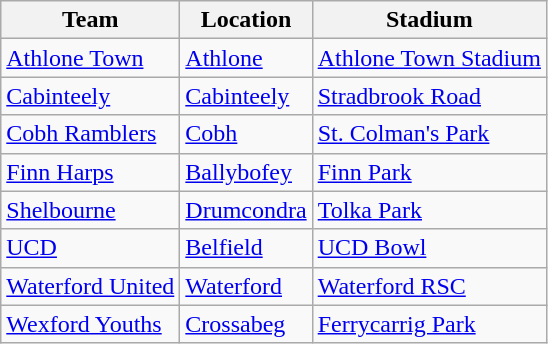<table class="wikitable sortable">
<tr>
<th>Team</th>
<th>Location</th>
<th>Stadium</th>
</tr>
<tr>
<td><a href='#'>Athlone Town</a></td>
<td><a href='#'>Athlone</a></td>
<td><a href='#'>Athlone Town Stadium</a></td>
</tr>
<tr>
<td><a href='#'>Cabinteely</a></td>
<td><a href='#'>Cabinteely</a></td>
<td><a href='#'>Stradbrook Road</a></td>
</tr>
<tr>
<td><a href='#'>Cobh Ramblers</a></td>
<td><a href='#'>Cobh</a></td>
<td><a href='#'>St. Colman's Park</a></td>
</tr>
<tr>
<td><a href='#'>Finn Harps</a></td>
<td><a href='#'>Ballybofey</a></td>
<td><a href='#'>Finn Park</a></td>
</tr>
<tr>
<td><a href='#'>Shelbourne</a></td>
<td><a href='#'>Drumcondra</a></td>
<td><a href='#'>Tolka Park</a></td>
</tr>
<tr>
<td><a href='#'>UCD</a></td>
<td><a href='#'>Belfield</a></td>
<td><a href='#'>UCD Bowl</a></td>
</tr>
<tr>
<td><a href='#'>Waterford United</a></td>
<td><a href='#'>Waterford</a></td>
<td><a href='#'>Waterford RSC</a></td>
</tr>
<tr>
<td><a href='#'>Wexford Youths</a></td>
<td><a href='#'>Crossabeg</a></td>
<td><a href='#'>Ferrycarrig Park</a></td>
</tr>
</table>
